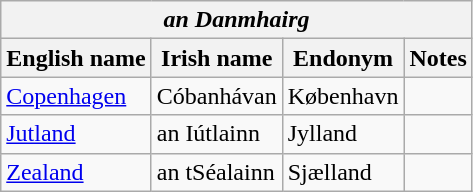<table class="wikitable sortable">
<tr>
<th colspan="4"> <em>an Danmhairg</em></th>
</tr>
<tr>
<th>English name</th>
<th>Irish name</th>
<th>Endonym</th>
<th>Notes</th>
</tr>
<tr>
<td><a href='#'>Copenhagen</a></td>
<td>Cóbanhávan</td>
<td>København</td>
<td></td>
</tr>
<tr>
<td><a href='#'>Jutland</a></td>
<td>an Iútlainn</td>
<td>Jylland</td>
<td></td>
</tr>
<tr>
<td><a href='#'>Zealand</a></td>
<td>an tSéalainn</td>
<td>Sjælland</td>
<td></td>
</tr>
</table>
